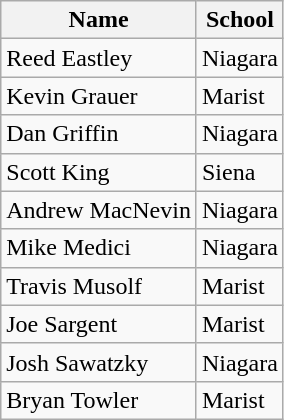<table class=wikitable>
<tr>
<th>Name</th>
<th>School</th>
</tr>
<tr>
<td>Reed Eastley</td>
<td>Niagara</td>
</tr>
<tr>
<td>Kevin Grauer</td>
<td>Marist</td>
</tr>
<tr>
<td>Dan Griffin</td>
<td>Niagara</td>
</tr>
<tr>
<td>Scott King</td>
<td>Siena</td>
</tr>
<tr>
<td>Andrew MacNevin</td>
<td>Niagara</td>
</tr>
<tr>
<td>Mike Medici</td>
<td>Niagara</td>
</tr>
<tr>
<td>Travis Musolf</td>
<td>Marist</td>
</tr>
<tr>
<td>Joe Sargent</td>
<td>Marist</td>
</tr>
<tr>
<td>Josh Sawatzky</td>
<td>Niagara</td>
</tr>
<tr>
<td>Bryan Towler</td>
<td>Marist</td>
</tr>
</table>
